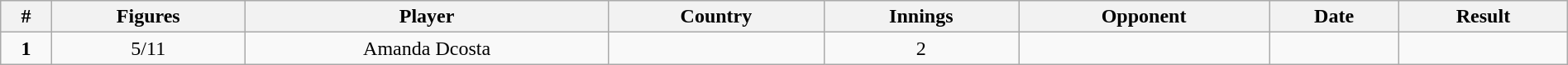<table class="wikitable" style="font-size:100%; width:100%">
<tr>
<th>#</th>
<th>Figures</th>
<th>Player</th>
<th>Country</th>
<th>Innings</th>
<th>Opponent</th>
<th>Date</th>
<th>Result</th>
</tr>
<tr align="center";>
<td><strong>1</strong></td>
<td>5/11</td>
<td>Amanda Dcosta</td>
<td></td>
<td>2</td>
<td></td>
<td></td>
<td></td>
</tr>
</table>
